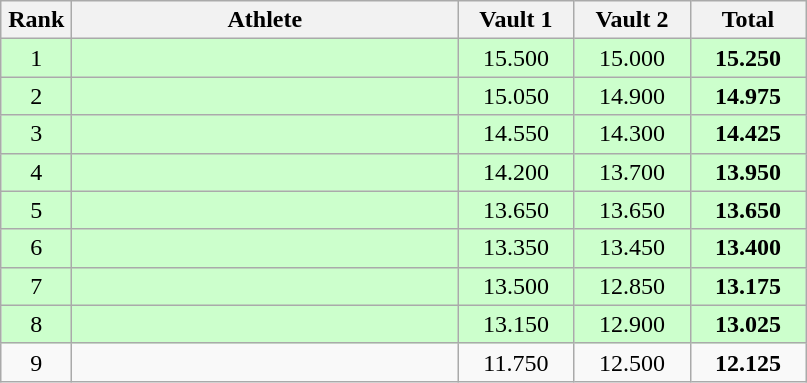<table class=wikitable style="text-align:center">
<tr>
<th width=40>Rank</th>
<th width=250>Athlete</th>
<th width=70>Vault 1</th>
<th width=70>Vault 2</th>
<th width=70>Total</th>
</tr>
<tr bgcolor="ccffcc">
<td>1</td>
<td align=left></td>
<td>15.500</td>
<td>15.000</td>
<td><strong>15.250</strong></td>
</tr>
<tr bgcolor="ccffcc">
<td>2</td>
<td align=left></td>
<td>15.050</td>
<td>14.900</td>
<td><strong>14.975</strong></td>
</tr>
<tr bgcolor="ccffcc">
<td>3</td>
<td align=left></td>
<td>14.550</td>
<td>14.300</td>
<td><strong>14.425</strong></td>
</tr>
<tr bgcolor="ccffcc">
<td>4 </td>
<td align=left></td>
<td>14.200</td>
<td>13.700</td>
<td><strong>13.950</strong></td>
</tr>
<tr bgcolor="ccffcc">
<td>5</td>
<td align=left></td>
<td>13.650</td>
<td>13.650</td>
<td><strong>13.650</strong></td>
</tr>
<tr bgcolor="ccffcc">
<td>6</td>
<td align=left></td>
<td>13.350</td>
<td>13.450</td>
<td><strong>13.400</strong></td>
</tr>
<tr bgcolor="ccffcc">
<td>7</td>
<td align=left></td>
<td>13.500</td>
<td>12.850</td>
<td><strong>13.175</strong></td>
</tr>
<tr bgcolor="ccffcc">
<td>8</td>
<td align=left></td>
<td>13.150</td>
<td>12.900</td>
<td><strong>13.025</strong></td>
</tr>
<tr>
<td>9 </td>
<td align=left></td>
<td>11.750</td>
<td>12.500</td>
<td><strong>12.125</strong></td>
</tr>
</table>
